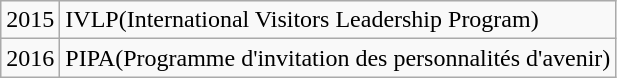<table class="wikitable">
<tr>
<td>2015</td>
<td>IVLP(International Visitors Leadership Program)</td>
</tr>
<tr>
<td>2016</td>
<td>PIPA(Programme d'invitation des personnalités d'avenir)</td>
</tr>
</table>
